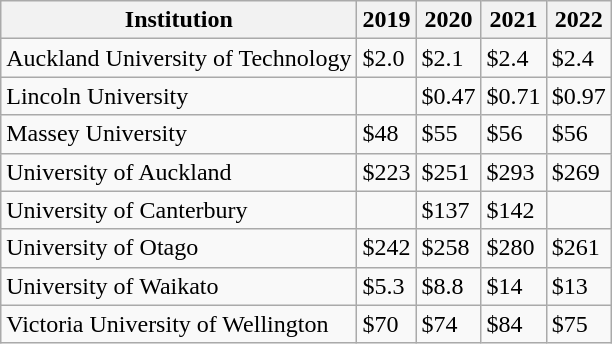<table class="sortable wikitable">
<tr>
<th>Institution</th>
<th>2019</th>
<th>2020</th>
<th>2021</th>
<th>2022</th>
</tr>
<tr>
<td>Auckland University of Technology</td>
<td>$2.0 </td>
<td>$2.1 </td>
<td>$2.4 </td>
<td>$2.4 </td>
</tr>
<tr>
<td>Lincoln University</td>
<td></td>
<td>$0.47 </td>
<td>$0.71 </td>
<td>$0.97 </td>
</tr>
<tr>
<td>Massey University</td>
<td>$48 </td>
<td>$55 </td>
<td>$56 </td>
<td>$56 </td>
</tr>
<tr>
<td>University of Auckland</td>
<td>$223 </td>
<td>$251 </td>
<td>$293</td>
<td>$269</td>
</tr>
<tr>
<td>University of Canterbury</td>
<td></td>
<td>$137 </td>
<td>$142 </td>
<td></td>
</tr>
<tr>
<td>University of Otago</td>
<td>$242 </td>
<td>$258 </td>
<td>$280</td>
<td>$261</td>
</tr>
<tr>
<td>University of Waikato</td>
<td>$5.3 </td>
<td>$8.8 </td>
<td>$14 </td>
<td>$13 </td>
</tr>
<tr>
<td>Victoria University of Wellington</td>
<td>$70 </td>
<td>$74 </td>
<td>$84 </td>
<td>$75 </td>
</tr>
</table>
